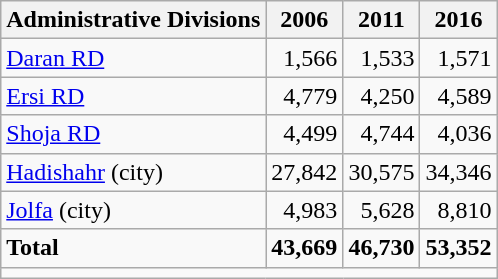<table class="wikitable">
<tr>
<th>Administrative Divisions</th>
<th>2006</th>
<th>2011</th>
<th>2016</th>
</tr>
<tr>
<td><a href='#'>Daran RD</a></td>
<td style="text-align: right;">1,566</td>
<td style="text-align: right;">1,533</td>
<td style="text-align: right;">1,571</td>
</tr>
<tr>
<td><a href='#'>Ersi RD</a></td>
<td style="text-align: right;">4,779</td>
<td style="text-align: right;">4,250</td>
<td style="text-align: right;">4,589</td>
</tr>
<tr>
<td><a href='#'>Shoja RD</a></td>
<td style="text-align: right;">4,499</td>
<td style="text-align: right;">4,744</td>
<td style="text-align: right;">4,036</td>
</tr>
<tr>
<td><a href='#'>Hadishahr</a> (city)</td>
<td style="text-align: right;">27,842</td>
<td style="text-align: right;">30,575</td>
<td style="text-align: right;">34,346</td>
</tr>
<tr>
<td><a href='#'>Jolfa</a> (city)</td>
<td style="text-align: right;">4,983</td>
<td style="text-align: right;">5,628</td>
<td style="text-align: right;">8,810</td>
</tr>
<tr>
<td><strong>Total</strong></td>
<td style="text-align: right;"><strong>43,669</strong></td>
<td style="text-align: right;"><strong>46,730</strong></td>
<td style="text-align: right;"><strong>53,352</strong></td>
</tr>
<tr>
<td colspan=4></td>
</tr>
</table>
